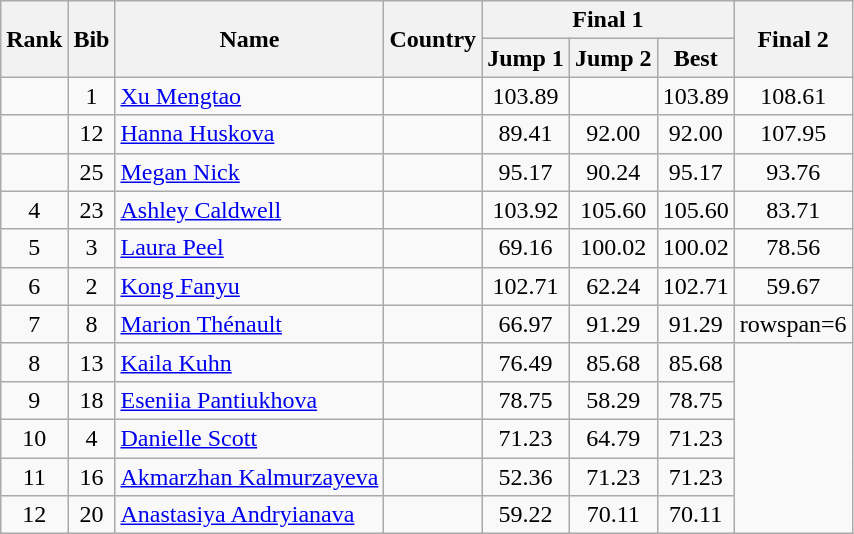<table class="wikitable sortable" style="text-align:center">
<tr>
<th rowspan=2>Rank</th>
<th rowspan=2>Bib</th>
<th rowspan=2>Name</th>
<th rowspan=2>Country</th>
<th colspan=3>Final 1</th>
<th rowspan=2>Final 2</th>
</tr>
<tr>
<th>Jump 1</th>
<th>Jump 2</th>
<th>Best</th>
</tr>
<tr>
<td></td>
<td>1</td>
<td align=left><a href='#'>Xu Mengtao</a></td>
<td align=left></td>
<td>103.89</td>
<td></td>
<td>103.89</td>
<td>108.61</td>
</tr>
<tr>
<td></td>
<td>12</td>
<td align=left><a href='#'>Hanna Huskova</a></td>
<td align=left></td>
<td>89.41</td>
<td>92.00</td>
<td>92.00</td>
<td>107.95</td>
</tr>
<tr>
<td></td>
<td>25</td>
<td align=left><a href='#'>Megan Nick</a></td>
<td align=left></td>
<td>95.17</td>
<td>90.24</td>
<td>95.17</td>
<td>93.76</td>
</tr>
<tr>
<td>4</td>
<td>23</td>
<td align=left><a href='#'>Ashley Caldwell</a></td>
<td align=left></td>
<td>103.92</td>
<td>105.60</td>
<td>105.60</td>
<td>83.71</td>
</tr>
<tr>
<td>5</td>
<td>3</td>
<td align=left><a href='#'>Laura Peel</a></td>
<td align=left></td>
<td>69.16</td>
<td>100.02</td>
<td>100.02</td>
<td>78.56</td>
</tr>
<tr>
<td>6</td>
<td>2</td>
<td align=left><a href='#'>Kong Fanyu</a></td>
<td align=left></td>
<td>102.71</td>
<td>62.24</td>
<td>102.71</td>
<td>59.67</td>
</tr>
<tr>
<td>7</td>
<td>8</td>
<td align=left><a href='#'>Marion Thénault</a></td>
<td align=left></td>
<td>66.97</td>
<td>91.29</td>
<td>91.29</td>
<td>rowspan=6 </td>
</tr>
<tr>
<td>8</td>
<td>13</td>
<td align=left><a href='#'>Kaila Kuhn</a></td>
<td align=left></td>
<td>76.49</td>
<td>85.68</td>
<td>85.68</td>
</tr>
<tr>
<td>9</td>
<td>18</td>
<td align=left><a href='#'>Eseniia Pantiukhova</a></td>
<td align=left></td>
<td>78.75</td>
<td>58.29</td>
<td>78.75</td>
</tr>
<tr>
<td>10</td>
<td>4</td>
<td align=left><a href='#'>Danielle Scott</a></td>
<td align=left></td>
<td>71.23</td>
<td>64.79</td>
<td>71.23</td>
</tr>
<tr>
<td>11</td>
<td>16</td>
<td align=left><a href='#'>Akmarzhan Kalmurzayeva</a></td>
<td align=left></td>
<td>52.36</td>
<td>71.23</td>
<td>71.23</td>
</tr>
<tr>
<td>12</td>
<td>20</td>
<td align=left><a href='#'>Anastasiya Andryianava</a></td>
<td align=left></td>
<td>59.22</td>
<td>70.11</td>
<td>70.11</td>
</tr>
</table>
